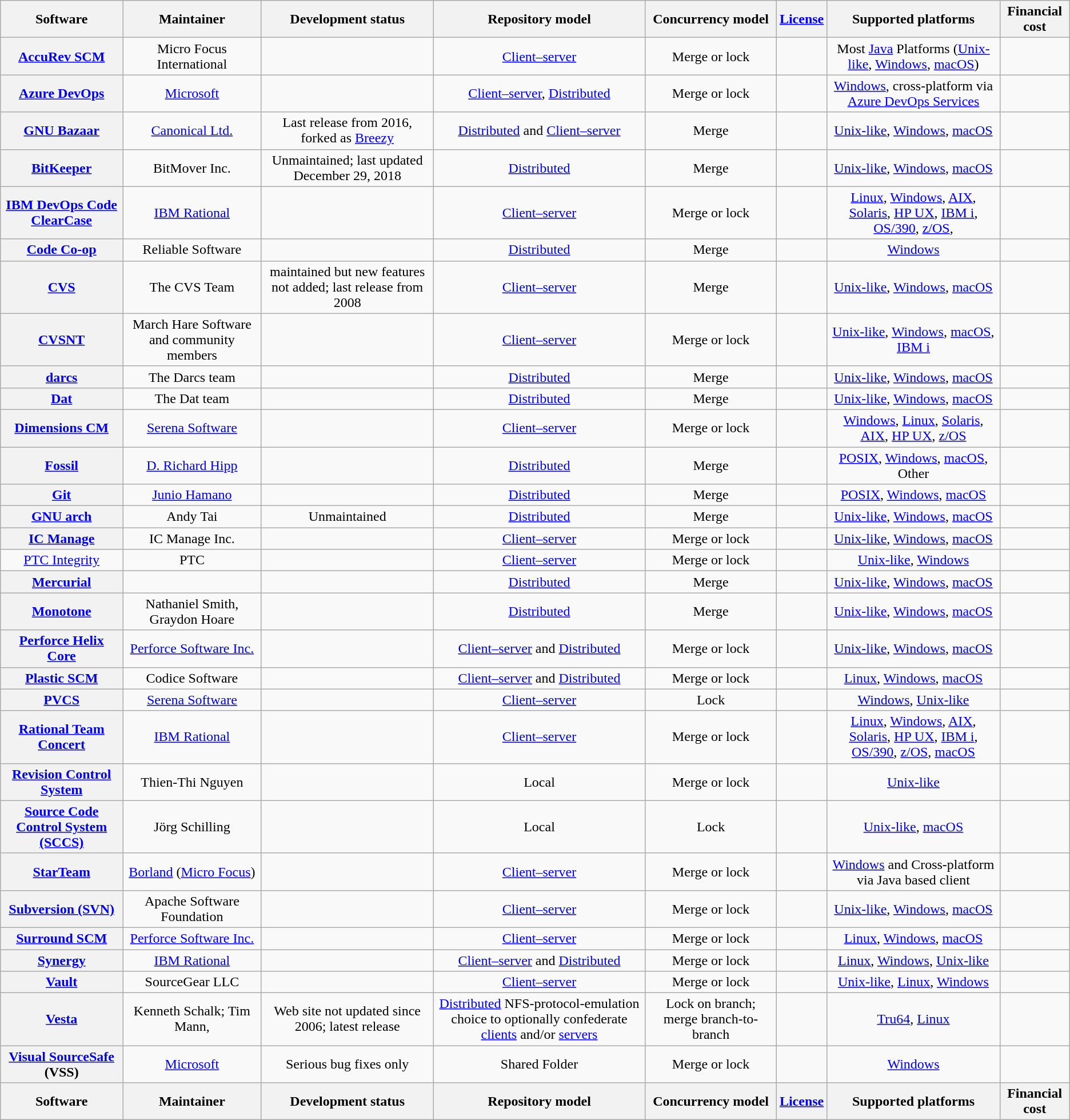<table class="wikitable sortable" style="text-align: center; width: auto;">
<tr>
<th>Software</th>
<th>Maintainer</th>
<th>Development status</th>
<th>Repository model</th>
<th>Concurrency model</th>
<th><a href='#'>License</a></th>
<th>Supported platforms</th>
<th>Financial cost</th>
</tr>
<tr>
<th><a href='#'>AccuRev SCM</a></th>
<td>Micro Focus International</td>
<td></td>
<td><a href='#'>Client–server</a></td>
<td>Merge or lock</td>
<td></td>
<td>Most <a href='#'>Java</a> Platforms (<a href='#'>Unix-like</a>, <a href='#'>Windows</a>, <a href='#'>macOS</a>)</td>
<td></td>
</tr>
<tr>
<th><a href='#'>Azure DevOps</a></th>
<td><a href='#'>Microsoft</a></td>
<td></td>
<td><a href='#'>Client–server</a>, <a href='#'>Distributed</a></td>
<td>Merge or lock</td>
<td></td>
<td><a href='#'>Windows</a>, cross-platform via <a href='#'>Azure DevOps Services</a></td>
<td></td>
</tr>
<tr>
<th><a href='#'>GNU Bazaar</a></th>
<td><a href='#'>Canonical Ltd.</a></td>
<td>Last release from 2016, forked as <a href='#'>Breezy</a></td>
<td><a href='#'>Distributed</a> and <a href='#'>Client–server</a></td>
<td>Merge</td>
<td></td>
<td><a href='#'>Unix-like</a>, <a href='#'>Windows</a>, <a href='#'>macOS</a></td>
<td></td>
</tr>
<tr>
<th><a href='#'>BitKeeper</a></th>
<td>BitMover Inc.</td>
<td>Unmaintained; last updated December 29, 2018</td>
<td><a href='#'>Distributed</a></td>
<td>Merge</td>
<td></td>
<td><a href='#'>Unix-like</a>, <a href='#'>Windows</a>, <a href='#'>macOS</a></td>
<td></td>
</tr>
<tr>
<th><a href='#'>IBM DevOps Code ClearCase</a></th>
<td><a href='#'>IBM Rational</a></td>
<td></td>
<td><a href='#'>Client–server</a></td>
<td>Merge or lock</td>
<td></td>
<td><a href='#'>Linux</a>, <a href='#'>Windows</a>, <a href='#'>AIX</a>, <a href='#'>Solaris</a>, <a href='#'>HP UX</a>, <a href='#'>IBM i</a>, <a href='#'>OS/390</a>, <a href='#'>z/OS</a>,</td>
<td></td>
</tr>
<tr>
<th><a href='#'>Code Co-op</a></th>
<td>Reliable Software</td>
<td></td>
<td><a href='#'>Distributed</a></td>
<td>Merge</td>
<td></td>
<td><a href='#'>Windows</a></td>
<td></td>
</tr>
<tr>
<th><a href='#'>CVS</a></th>
<td>The CVS Team</td>
<td>maintained but new features not added; last release from 2008</td>
<td><a href='#'>Client–server</a></td>
<td>Merge</td>
<td></td>
<td><a href='#'>Unix-like</a>, <a href='#'>Windows</a>, <a href='#'>macOS</a></td>
<td></td>
</tr>
<tr>
<th><a href='#'>CVSNT</a></th>
<td>March Hare Software and community members</td>
<td></td>
<td><a href='#'>Client–server</a></td>
<td>Merge or lock</td>
<td></td>
<td><a href='#'>Unix-like</a>, <a href='#'>Windows</a>, <a href='#'>macOS</a>, <a href='#'>IBM i</a><br></td>
<td></td>
</tr>
<tr>
<th><a href='#'>darcs</a></th>
<td>The Darcs team</td>
<td></td>
<td><a href='#'>Distributed</a></td>
<td>Merge</td>
<td></td>
<td><a href='#'>Unix-like</a>, <a href='#'>Windows</a>, <a href='#'>macOS</a></td>
<td></td>
</tr>
<tr>
<th><a href='#'>Dat</a></th>
<td>The Dat team</td>
<td></td>
<td><a href='#'>Distributed</a></td>
<td>Merge</td>
<td></td>
<td><a href='#'>Unix-like</a>, <a href='#'>Windows</a>, <a href='#'>macOS</a></td>
<td></td>
</tr>
<tr>
<th><a href='#'>Dimensions CM</a></th>
<td><a href='#'>Serena Software</a></td>
<td></td>
<td><a href='#'>Client–server</a></td>
<td>Merge or lock</td>
<td></td>
<td><a href='#'>Windows</a>, <a href='#'>Linux</a>, <a href='#'>Solaris</a>, <a href='#'>AIX</a>, <a href='#'>HP UX</a>, <a href='#'>z/OS</a></td>
<td></td>
</tr>
<tr>
<th><a href='#'>Fossil</a></th>
<td><a href='#'>D. Richard Hipp</a></td>
<td></td>
<td><a href='#'>Distributed</a></td>
<td>Merge</td>
<td></td>
<td><a href='#'>POSIX</a>, <a href='#'>Windows</a>, <a href='#'>macOS</a>, Other</td>
<td></td>
</tr>
<tr>
<th><a href='#'>Git</a></th>
<td><a href='#'>Junio Hamano</a></td>
<td></td>
<td><a href='#'>Distributed</a></td>
<td>Merge</td>
<td></td>
<td><a href='#'>POSIX</a>, <a href='#'>Windows</a>, <a href='#'>macOS</a></td>
<td></td>
</tr>
<tr>
<th><a href='#'>GNU arch</a></th>
<td>Andy Tai</td>
<td>Unmaintained</td>
<td><a href='#'>Distributed</a></td>
<td>Merge</td>
<td></td>
<td><a href='#'>Unix-like</a>, <a href='#'>Windows</a>, <a href='#'>macOS</a></td>
<td></td>
</tr>
<tr>
<th><a href='#'>IC Manage</a></th>
<td>IC Manage Inc.</td>
<td></td>
<td><a href='#'>Client–server</a></td>
<td>Merge or lock</td>
<td></td>
<td><a href='#'>Unix-like</a>, <a href='#'>Windows</a>, <a href='#'>macOS</a></td>
<td></td>
</tr>
<tr>
<td><a href='#'>PTC Integrity</a></td>
<td>PTC</td>
<td></td>
<td><a href='#'>Client–server</a></td>
<td>Merge or lock</td>
<td></td>
<td><a href='#'>Unix-like</a>, <a href='#'>Windows</a></td>
<td></td>
</tr>
<tr>
<th><a href='#'>Mercurial</a></th>
<td></td>
<td></td>
<td><a href='#'>Distributed</a></td>
<td>Merge</td>
<td></td>
<td><a href='#'>Unix-like</a>, <a href='#'>Windows</a>, <a href='#'>macOS</a></td>
<td></td>
</tr>
<tr>
<th><a href='#'>Monotone</a></th>
<td>Nathaniel Smith, Graydon Hoare</td>
<td></td>
<td><a href='#'>Distributed</a></td>
<td>Merge</td>
<td></td>
<td><a href='#'>Unix-like</a>, <a href='#'>Windows</a>, <a href='#'>macOS</a></td>
<td></td>
</tr>
<tr>
<th><a href='#'>Perforce Helix Core</a></th>
<td><a href='#'>Perforce Software Inc.</a></td>
<td></td>
<td><a href='#'>Client–server</a> and <a href='#'>Distributed</a></td>
<td>Merge or lock</td>
<td></td>
<td><a href='#'>Unix-like</a>, <a href='#'>Windows</a>, <a href='#'>macOS</a></td>
<td></td>
</tr>
<tr>
<th><a href='#'>Plastic SCM</a></th>
<td>Codice Software</td>
<td></td>
<td><a href='#'>Client–server</a> and <a href='#'>Distributed</a></td>
<td>Merge or lock</td>
<td></td>
<td><a href='#'>Linux</a>, <a href='#'>Windows</a>, <a href='#'>macOS</a></td>
<td></td>
</tr>
<tr>
<th><a href='#'>PVCS</a></th>
<td><a href='#'>Serena Software</a></td>
<td></td>
<td><a href='#'>Client–server</a></td>
<td>Lock</td>
<td></td>
<td><a href='#'>Windows</a>, <a href='#'>Unix-like</a></td>
<td></td>
</tr>
<tr>
<th><a href='#'>Rational Team Concert</a></th>
<td><a href='#'>IBM Rational</a></td>
<td></td>
<td><a href='#'>Client–server</a></td>
<td>Merge or lock</td>
<td></td>
<td><a href='#'>Linux</a>, <a href='#'>Windows</a>, <a href='#'>AIX</a>, <a href='#'>Solaris</a>, <a href='#'>HP UX</a>, <a href='#'>IBM i</a>, <a href='#'>OS/390</a>, <a href='#'>z/OS</a>, <a href='#'>macOS</a></td>
<td></td>
</tr>
<tr>
<th><a href='#'>Revision Control System</a></th>
<td>Thien-Thi Nguyen</td>
<td></td>
<td>Local</td>
<td>Merge or lock</td>
<td></td>
<td><a href='#'>Unix-like</a></td>
<td></td>
</tr>
<tr>
<th><a href='#'>Source Code Control System (SCCS)</a></th>
<td>Jörg Schilling</td>
<td></td>
<td>Local</td>
<td>Lock</td>
<td></td>
<td><a href='#'>Unix-like</a>, <a href='#'>macOS</a></td>
<td></td>
</tr>
<tr>
<th><a href='#'>StarTeam</a></th>
<td><a href='#'>Borland</a> (<a href='#'>Micro Focus</a>)</td>
<td></td>
<td><a href='#'>Client–server</a></td>
<td>Merge or lock</td>
<td></td>
<td><a href='#'>Windows</a> and Cross-platform via Java based client</td>
<td></td>
</tr>
<tr>
<th><a href='#'>Subversion (SVN)</a></th>
<td>Apache Software Foundation</td>
<td></td>
<td><a href='#'>Client–server</a></td>
<td>Merge or lock</td>
<td></td>
<td><a href='#'>Unix-like</a>, <a href='#'>Windows</a>, <a href='#'>macOS</a></td>
<td></td>
</tr>
<tr>
<th><a href='#'>Surround SCM</a></th>
<td><a href='#'>Perforce Software Inc.</a></td>
<td></td>
<td><a href='#'>Client–server</a></td>
<td>Merge or lock</td>
<td></td>
<td><a href='#'>Linux</a>, <a href='#'>Windows</a>, <a href='#'>macOS</a></td>
<td></td>
</tr>
<tr>
<th><a href='#'>Synergy</a></th>
<td><a href='#'>IBM Rational</a></td>
<td></td>
<td><a href='#'>Client–server</a> and <a href='#'>Distributed</a></td>
<td>Merge or lock</td>
<td></td>
<td><a href='#'>Linux</a>, <a href='#'>Windows</a>, <a href='#'>Unix-like</a></td>
<td></td>
</tr>
<tr>
<th><a href='#'>Vault</a></th>
<td>SourceGear LLC</td>
<td></td>
<td><a href='#'>Client–server</a></td>
<td>Merge or lock</td>
<td></td>
<td><a href='#'>Unix-like</a>, <a href='#'>Linux</a>, <a href='#'>Windows</a></td>
<td></td>
</tr>
<tr>
<th><a href='#'>Vesta</a></th>
<td>Kenneth Schalk; Tim Mann,</td>
<td>Web site not updated since 2006; latest release </td>
<td><a href='#'>Distributed</a> NFS-protocol-emulation choice to optionally confederate <a href='#'>clients</a> and/or <a href='#'>servers</a></td>
<td>Lock on branch; merge branch-to-branch</td>
<td></td>
<td><a href='#'>Tru64</a>, <a href='#'>Linux</a></td>
<td></td>
</tr>
<tr>
<th><a href='#'>Visual SourceSafe</a> (VSS)</th>
<td><a href='#'>Microsoft</a></td>
<td>Serious bug fixes only</td>
<td>Shared Folder</td>
<td>Merge or lock</td>
<td></td>
<td><a href='#'>Windows</a></td>
<td></td>
</tr>
<tr class="sortbottom">
<th>Software</th>
<th>Maintainer</th>
<th>Development status</th>
<th>Repository model</th>
<th>Concurrency model</th>
<th><a href='#'>License</a></th>
<th>Supported platforms</th>
<th>Financial cost</th>
</tr>
</table>
